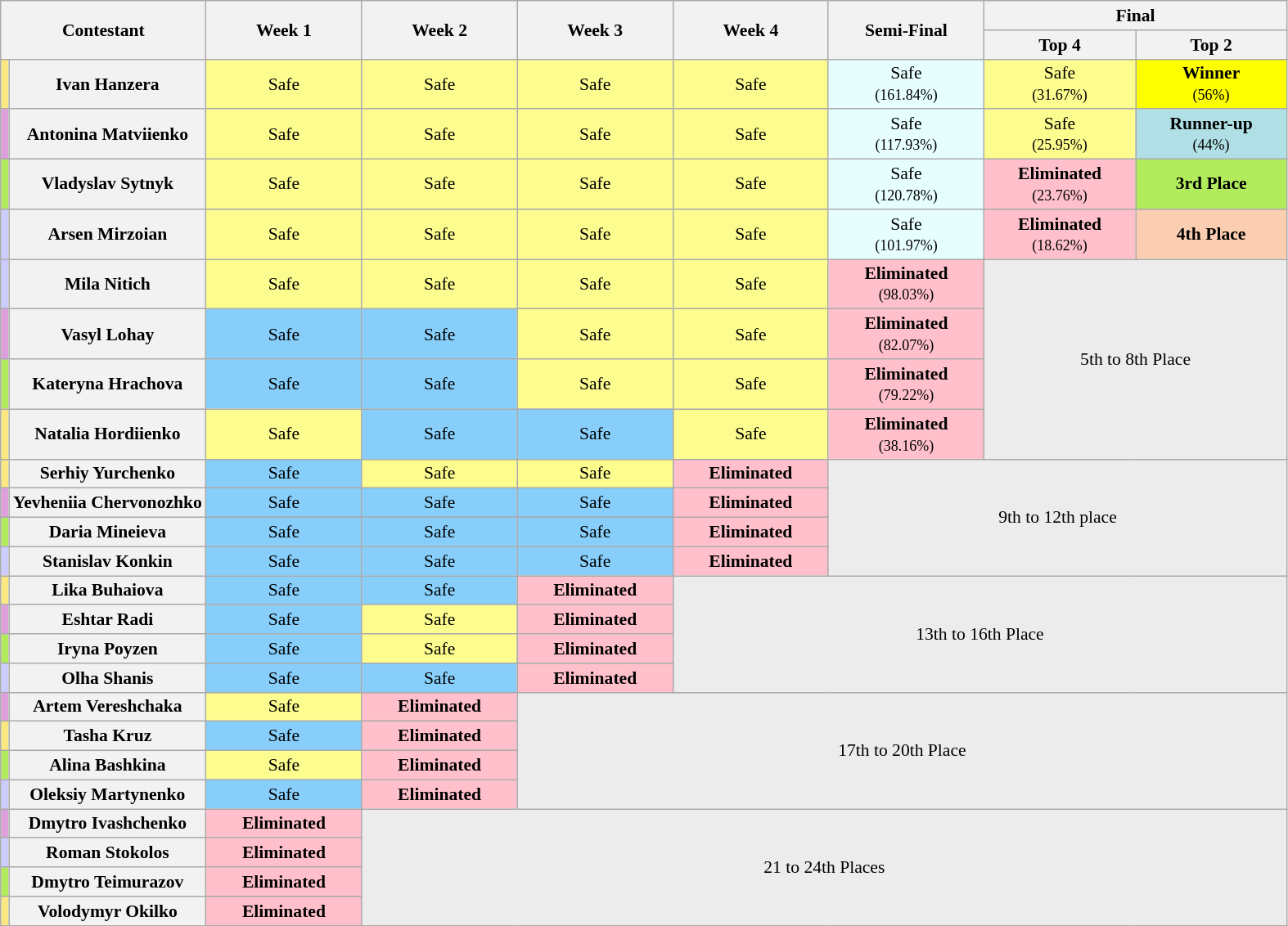<table class="wikitable" style="font-size:90%; text-align:center">
<tr>
<th rowspan=2 colspan=2>Contestant</th>
<th width="120" rowspan=2>Week 1</th>
<th width="120" rowspan=2>Week 2</th>
<th width="120" rowspan=2>Week 3</th>
<th width="120" rowspan=2>Week 4</th>
<th width="120" rowspan=2>Semi-Final</th>
<th width="240" colspan=2>Final</th>
</tr>
<tr>
<th width="100">Top 4</th>
<th width="100">Top 2</th>
</tr>
<tr>
<td style="background:#FCE883;"></td>
<th>Ivan Hanzera</th>
<td style="background:#fdfc8f;">Safe</td>
<td style="background:#fdfc8f;">Safe</td>
<td style="background:#fdfc8f;">Safe</td>
<td style="background:#fdfc8f;">Safe</td>
<td style="background:#E7FEFF;">Safe <br><small>(161.84%)</small></td>
<td style="background:#fdfc8f;">Safe <br><small>(31.67%)</small></td>
<td style="background:#FDFF00;" colspan="1"><strong>Winner</strong><br><small>(56%)</small></td>
</tr>
<tr>
<td style="background:#dda0dd;"></td>
<th>Antonina Matviienko</th>
<td style="background:#fdfc8f;">Safe</td>
<td style="background:#fdfc8f;">Safe</td>
<td style="background:#fdfc8f;">Safe</td>
<td style="background:#fdfc8f;">Safe</td>
<td style="background:#E7FEFF;">Safe <br><small>(117.93%)</small></td>
<td style="background:#fdfc8f;">Safe <br><small>(25.95%)</small></td>
<td style="background:#B0E0E6;" colspan="1"><strong>Runner-up</strong><br><small>(44%)</small></td>
</tr>
<tr>
<td style="background:#B2EC5D;"></td>
<th>Vladyslav Sytnyk</th>
<td style="background:#fdfc8f;">Safe</td>
<td style="background:#fdfc8f;">Safe</td>
<td style="background:#fdfc8f;">Safe</td>
<td style="background:#fdfc8f;">Safe</td>
<td style="background:#E7FEFF;">Safe <br><small>(120.78%)</small></td>
<td style="background:pink;"><strong>Eliminated</strong> <br><small>(23.76%)</small></td>
<td style="background:#B2EC5D;" colspan="1"><strong>3rd Place</strong></td>
</tr>
<tr>
<td style="background:#ccf;"></td>
<th>Arsen Mirzoian</th>
<td style="background:#fdfc8f;">Safe</td>
<td style="background:#fdfc8f;">Safe</td>
<td style="background:#fdfc8f;">Safe</td>
<td style="background:#fdfc8f;">Safe</td>
<td style="background:#E7FEFF;">Safe <br><small>(101.97%)</small></td>
<td style="background:pink;"><strong>Eliminated</strong> <br><small>(18.62%)</small></td>
<td style="background:#FBCEB1;" colspan="1"><strong>4th Place</strong></td>
</tr>
<tr>
<td style="background:#ccf;"></td>
<th>Mila Nitich</th>
<td style="background:#fdfc8f;">Safe</td>
<td style="background:#fdfc8f;">Safe</td>
<td style="background:#fdfc8f;">Safe</td>
<td style="background:#fdfc8f;">Safe</td>
<td style="background:pink;"><strong>Eliminated</strong> <br><small>(98.03%)</small></td>
<td style="background:#ececec;" colspan="2" rowspan="4">5th to 8th Place</td>
</tr>
<tr>
<td style="background:#dda0dd;"></td>
<th>Vasyl Lohay</th>
<td style="background:lightskyblue;">Safe</td>
<td style="background:lightskyblue;">Safe</td>
<td style="background:#fdfc8f;">Safe</td>
<td style="background:#fdfc8f;">Safe</td>
<td style="background:pink;"><strong>Eliminated</strong> <br><small>(82.07%)</small></td>
</tr>
<tr>
<td style="background:#B2EC5D;"></td>
<th>Kateryna Hrachova</th>
<td style="background:lightskyblue;">Safe</td>
<td style="background:lightskyblue;">Safe</td>
<td style="background:#fdfc8f;">Safe</td>
<td style="background:#fdfc8f;">Safe</td>
<td style="background:pink;"><strong>Eliminated</strong> <br><small>(79.22%)</small></td>
</tr>
<tr>
<td style="background:#FCE883;"></td>
<th>Natalia Hordiienko</th>
<td style="background:#fdfc8f;">Safe</td>
<td style="background:lightskyblue;">Safe</td>
<td style="background:lightskyblue;">Safe</td>
<td style="background:#fdfc8f;">Safe</td>
<td style="background:pink;"><strong>Eliminated</strong> <br><small>(38.16%)</small></td>
</tr>
<tr>
<td style="background:#FCE883;"></td>
<th>Serhiy Yurchenko</th>
<td style="background:lightskyblue;">Safe</td>
<td style="background:#fdfc8f;">Safe</td>
<td style="background:#fdfc8f;">Safe</td>
<td style="background:pink;"><strong>Eliminated</strong></td>
<td style="background:#ececec;" colspan="3" rowspan="4">9th to 12th place</td>
</tr>
<tr>
<td style="background:#dda0dd;"></td>
<th>Yevheniia Chervonozhko</th>
<td style="background:lightskyblue;">Safe</td>
<td style="background:lightskyblue;">Safe</td>
<td style="background:lightskyblue;">Safe</td>
<td style="background:pink;"><strong>Eliminated</strong></td>
</tr>
<tr>
<td style="background:#B2EC5D;"></td>
<th>Daria Mineieva</th>
<td style="background:lightskyblue;">Safe</td>
<td style="background:lightskyblue;">Safe</td>
<td style="background:lightskyblue;">Safe</td>
<td style="background:pink;"><strong>Eliminated</strong></td>
</tr>
<tr>
<td style="background:#ccf;"></td>
<th>Stanislav Konkin</th>
<td style="background:lightskyblue;">Safe</td>
<td style="background:lightskyblue;">Safe</td>
<td style="background:lightskyblue;">Safe</td>
<td style="background:pink;"><strong>Eliminated</strong></td>
</tr>
<tr>
<td style="background:#FCE883;"></td>
<th>Lika Buhaiova</th>
<td style="background:lightskyblue;">Safe</td>
<td style="background:lightskyblue;">Safe</td>
<td style="background:pink;"><strong>Eliminated</strong></td>
<td style="background:#ececec;" colspan="4" rowspan="4">13th to 16th Place</td>
</tr>
<tr>
<td style="background:#dda0dd;"></td>
<th>Eshtar Radi</th>
<td style="background:lightskyblue;">Safe</td>
<td style="background:#fdfc8f;">Safe</td>
<td style="background:pink;"><strong>Eliminated</strong></td>
</tr>
<tr>
<td style="background:#B2EC5D;"></td>
<th>Iryna Poyzen</th>
<td style="background:lightskyblue;">Safe</td>
<td style="background:#fdfc8f;">Safe</td>
<td style="background:pink;"><strong>Eliminated</strong></td>
</tr>
<tr>
<td style="background:#ccf;"></td>
<th>Olha Shanis</th>
<td style="background:lightskyblue;">Safe</td>
<td style="background:lightskyblue;">Safe</td>
<td style="background:pink;"><strong>Eliminated</strong></td>
</tr>
<tr>
<td style="background:#dda0dd;"></td>
<th>Artem Vereshchaka</th>
<td style="background:#fdfc8f;">Safe</td>
<td style="background:pink;"><strong>Eliminated</strong></td>
<td style="background:#ececec;" colspan="5" rowspan="4">17th to 20th Place</td>
</tr>
<tr>
<td style="background:#FCE883;"></td>
<th>Tasha Kruz</th>
<td style="background:lightskyblue;">Safe</td>
<td style="background:pink;"><strong>Eliminated</strong></td>
</tr>
<tr>
<td style="background:#B2EC5D;"></td>
<th>Alina Bashkina</th>
<td style="background:#fdfc8f;">Safe</td>
<td style="background:pink;"><strong>Eliminated</strong></td>
</tr>
<tr>
<td style="background:#ccf;"></td>
<th>Oleksiy Martynenko</th>
<td style="background:lightskyblue;">Safe</td>
<td style="background:pink;"><strong>Eliminated</strong></td>
</tr>
<tr>
<td style="background:#dda0dd;"></td>
<th>Dmytro Ivashchenko</th>
<td style="background:pink;"><strong>Eliminated</strong></td>
<td style="background:#ececec;" colspan="6" rowspan="4">21 to 24th Places</td>
</tr>
<tr>
<td style="background:#ccf;"></td>
<th>Roman Stokolos</th>
<td style="background:pink;"><strong>Eliminated</strong></td>
</tr>
<tr>
<td style="background:#B2EC5D;"></td>
<th>Dmytro Teimurazov</th>
<td style="background:pink;"><strong>Eliminated</strong></td>
</tr>
<tr>
<td style="background:#FCE883;"></td>
<th>Volodymyr Okilko</th>
<td style="background:pink;"><strong>Eliminated</strong></td>
</tr>
</table>
